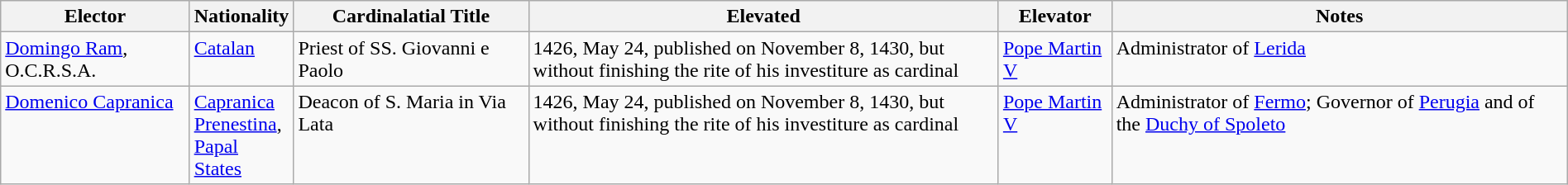<table class="wikitable sortable" style="width:100%">
<tr>
<th width="*">Elector</th>
<th width="5%">Nationality</th>
<th width="15%">Cardinalatial Title</th>
<th width="30%">Elevated</th>
<th width="*">Elevator</th>
<th width="*">Notes</th>
</tr>
<tr valign="top">
<td><a href='#'>Domingo Ram</a>, O.C.R.S.A.</td>
<td><a href='#'>Catalan</a></td>
<td>Priest of SS. Giovanni e Paolo</td>
<td>1426, May 24, published on November 8, 1430, but without finishing the rite of his investiture as cardinal</td>
<td><a href='#'>Pope Martin V</a></td>
<td>Administrator of <a href='#'>Lerida</a></td>
</tr>
<tr valign="top">
<td><a href='#'>Domenico Capranica</a></td>
<td><a href='#'>Capranica Prenestina</a>, <a href='#'>Papal States</a></td>
<td>Deacon of S. Maria in Via Lata</td>
<td>1426, May 24, published on November 8, 1430, but without finishing the rite of his investiture as cardinal</td>
<td><a href='#'>Pope Martin V</a></td>
<td>Administrator of <a href='#'>Fermo</a>; Governor of <a href='#'>Perugia</a> and of the <a href='#'>Duchy of Spoleto</a></td>
</tr>
</table>
